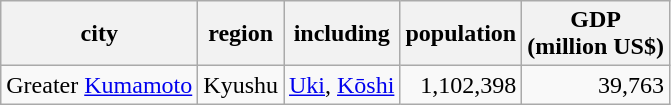<table class="wikitable">
<tr>
<th>city</th>
<th>region</th>
<th>including</th>
<th>population</th>
<th>GDP<br>(million US$)</th>
</tr>
<tr>
<td>Greater <a href='#'>Kumamoto</a></td>
<td>Kyushu</td>
<td><a href='#'>Uki</a>, <a href='#'>Kōshi</a></td>
<td style="text-align:right;">1,102,398</td>
<td style="text-align:right;">39,763</td>
</tr>
</table>
